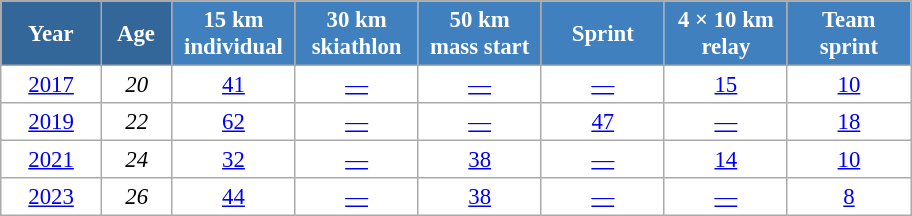<table class="wikitable" style="font-size:95%; text-align:center; border:grey solid 1px; border-collapse:collapse; background:#ffffff;">
<tr>
<th style="background-color:#369; color:white; width:60px;"> Year </th>
<th style="background-color:#369; color:white; width:40px;"> Age </th>
<th style="background-color:#4180be; color:white; width:75px;"> 15 km <br> individual </th>
<th style="background-color:#4180be; color:white; width:75px;"> 30 km <br> skiathlon </th>
<th style="background-color:#4180be; color:white; width:75px;"> 50 km <br> mass start </th>
<th style="background-color:#4180be; color:white; width:75px;"> Sprint </th>
<th style="background-color:#4180be; color:white; width:75px;"> 4 × 10 km <br> relay </th>
<th style="background-color:#4180be; color:white; width:75px;"> Team <br> sprint </th>
</tr>
<tr>
<td><a href='#'>2017</a></td>
<td><em>20</em></td>
<td><a href='#'>41</a></td>
<td><a href='#'>—</a></td>
<td><a href='#'>—</a></td>
<td><a href='#'>—</a></td>
<td><a href='#'>15</a></td>
<td><a href='#'>10</a></td>
</tr>
<tr>
<td><a href='#'>2019</a></td>
<td><em>22</em></td>
<td><a href='#'>62</a></td>
<td><a href='#'>—</a></td>
<td><a href='#'>—</a></td>
<td><a href='#'>47</a></td>
<td><a href='#'>—</a></td>
<td><a href='#'>18</a></td>
</tr>
<tr>
<td><a href='#'>2021</a></td>
<td><em>24</em></td>
<td><a href='#'>32</a></td>
<td><a href='#'>—</a></td>
<td><a href='#'>38</a></td>
<td><a href='#'>—</a></td>
<td><a href='#'>14</a></td>
<td><a href='#'>10</a></td>
</tr>
<tr>
<td><a href='#'>2023</a></td>
<td><em>26</em></td>
<td><a href='#'>44</a></td>
<td><a href='#'>—</a></td>
<td><a href='#'>38</a></td>
<td><a href='#'>—</a></td>
<td><a href='#'>—</a></td>
<td><a href='#'>8</a></td>
</tr>
</table>
